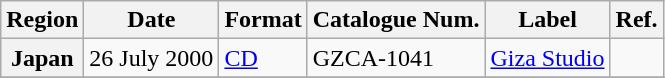<table class="wikitable sortable plainrowheaders">
<tr>
<th scope="col">Region</th>
<th scope="col">Date</th>
<th scope="col">Format</th>
<th scope="col">Catalogue Num.</th>
<th scope="col">Label</th>
<th scope="col">Ref.</th>
</tr>
<tr>
<th scope="row">Japan</th>
<td>26 July 2000</td>
<td><a href='#'>CD</a></td>
<td>GZCA-1041</td>
<td><a href='#'>Giza Studio</a></td>
<td></td>
</tr>
<tr>
</tr>
</table>
